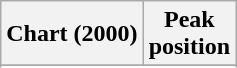<table class="wikitable sortable plainrowheaders" style="text-align:center">
<tr>
<th scope="col">Chart (2000)</th>
<th scope="col">Peak<br> position</th>
</tr>
<tr>
</tr>
<tr>
</tr>
<tr>
</tr>
<tr>
</tr>
<tr>
</tr>
<tr>
</tr>
<tr>
</tr>
<tr>
</tr>
<tr>
</tr>
<tr>
</tr>
</table>
